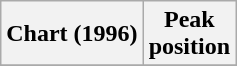<table class="wikitable sortable plainrowheaders" style="text-align:center">
<tr>
<th scope="col">Chart (1996)</th>
<th scope="col">Peak<br> position</th>
</tr>
<tr>
</tr>
</table>
